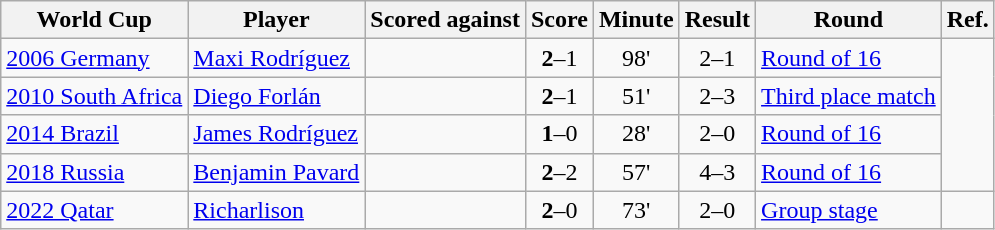<table class="wikitable">
<tr>
<th>World Cup</th>
<th>Player</th>
<th>Scored against</th>
<th>Score</th>
<th>Minute</th>
<th>Result</th>
<th>Round</th>
<th>Ref.</th>
</tr>
<tr>
<td><a href='#'>2006 Germany</a></td>
<td align=left> <a href='#'>Maxi Rodríguez</a></td>
<td align=left></td>
<td align=center><strong>2</strong>–1</td>
<td align=center>98'<br></td>
<td align=center>2–1<br></td>
<td align=left><a href='#'>Round of 16</a></td>
<td rowspan=4></td>
</tr>
<tr>
<td><a href='#'>2010 South Africa</a></td>
<td align=left> <a href='#'>Diego Forlán</a></td>
<td align=left></td>
<td align=center><strong>2</strong>–1</td>
<td align=center>51'</td>
<td align=center>2–3</td>
<td align=left><a href='#'>Third place match</a></td>
</tr>
<tr>
<td><a href='#'>2014 Brazil</a></td>
<td align=left> <a href='#'>James Rodríguez</a></td>
<td align=left></td>
<td align=center><strong>1</strong>–0</td>
<td align=center>28'</td>
<td align=center>2–0</td>
<td align=left><a href='#'>Round of 16</a></td>
</tr>
<tr>
<td><a href='#'>2018 Russia</a></td>
<td align=left> <a href='#'>Benjamin Pavard</a></td>
<td align=left></td>
<td align=center><strong>2</strong>–2</td>
<td align=center>57'</td>
<td align=center>4–3</td>
<td align=left><a href='#'>Round of 16</a></td>
</tr>
<tr>
<td><a href='#'>2022 Qatar</a></td>
<td align=left> <a href='#'>Richarlison</a></td>
<td align=left></td>
<td align=center><strong>2</strong>–0</td>
<td align=center>73'</td>
<td align=center>2–0</td>
<td align=left><a href='#'>Group stage</a></td>
<td></td>
</tr>
</table>
